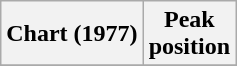<table class="wikitable">
<tr>
<th>Chart (1977)</th>
<th>Peak<br>position</th>
</tr>
<tr>
</tr>
</table>
